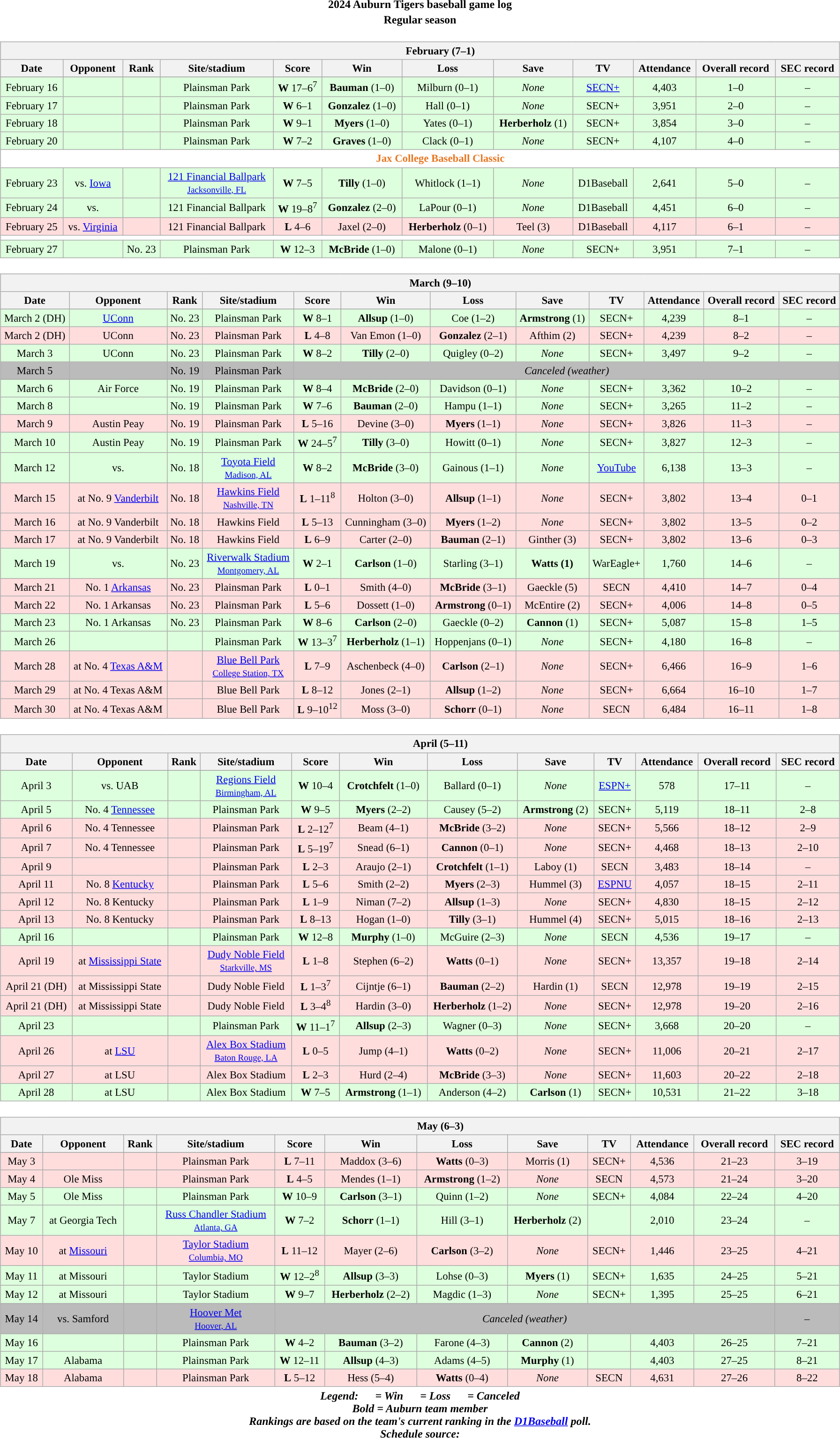<table class="toccolours" width=95% style="clear:both; margin:1.5em auto; text-align:center;">
<tr>
<th colspan=2>2024 Auburn Tigers baseball game log</th>
</tr>
<tr>
<th colspan=2>Regular season</th>
</tr>
<tr valign="top">
<td><br><table class="wikitable collapsible collapsed" style="margin:auto; width:100%; text-align:center; font-size:95%">
<tr>
<th colspan=12 style="padding-left:4em;">February (7–1)</th>
</tr>
<tr>
<th>Date</th>
<th>Opponent</th>
<th>Rank</th>
<th>Site/stadium</th>
<th>Score</th>
<th>Win</th>
<th>Loss</th>
<th>Save</th>
<th>TV</th>
<th>Attendance</th>
<th>Overall record</th>
<th>SEC record</th>
</tr>
<tr>
</tr>
<tr align="center" bgcolor=#ddffdd>
<td>February 16</td>
<td></td>
<td></td>
<td>Plainsman Park</td>
<td><strong>W</strong> 17–6<sup>7</sup></td>
<td><strong>Bauman</strong> (1–0)</td>
<td>Milburn (0–1)</td>
<td><em>None</em></td>
<td><a href='#'>SECN+</a></td>
<td>4,403</td>
<td>1–0</td>
<td>–</td>
</tr>
<tr align="center" bgcolor=#ddffdd>
<td>February 17</td>
<td></td>
<td></td>
<td>Plainsman Park</td>
<td><strong>W</strong> 6–1</td>
<td><strong>Gonzalez</strong> (1–0)</td>
<td>Hall (0–1)</td>
<td><em>None</em></td>
<td>SECN+</td>
<td>3,951</td>
<td>2–0</td>
<td>–</td>
</tr>
<tr align="center" bgcolor=#ddffdd>
<td>February 18</td>
<td></td>
<td></td>
<td>Plainsman Park</td>
<td><strong>W</strong> 9–1</td>
<td><strong>Myers</strong> (1–0)</td>
<td>Yates (0–1)</td>
<td><strong>Herberholz</strong> (1)</td>
<td>SECN+</td>
<td>3,854</td>
<td>3–0</td>
<td>–</td>
</tr>
<tr align="center" bgcolor=#ddffdd>
<td>February 20</td>
<td></td>
<td></td>
<td>Plainsman Park</td>
<td><strong>W</strong> 7–2</td>
<td><strong>Graves</strong> (1–0)</td>
<td>Clack (0–1)</td>
<td><em>None</em></td>
<td>SECN+</td>
<td>4,107</td>
<td>4–0</td>
<td>–</td>
</tr>
<tr>
<th colspan=12 style="padding-left:4em;background:#FFFFFF; color:#E87722;">Jax College Baseball Classic</th>
</tr>
<tr align="center" bgcolor=#ddffdd>
<td>February 23</td>
<td>vs. <a href='#'>Iowa</a></td>
<td></td>
<td><a href='#'>121 Financial Ballpark</a><br><small><a href='#'>Jacksonville, FL</a></small></td>
<td><strong>W</strong> 7–5</td>
<td><strong>Tilly</strong> (1–0)</td>
<td>Whitlock (1–1)</td>
<td><em>None</em></td>
<td>D1Baseball</td>
<td>2,641</td>
<td>5–0</td>
<td>–</td>
</tr>
<tr align="center" bgcolor=#ddffdd>
<td>February 24</td>
<td>vs. </td>
<td></td>
<td>121 Financial Ballpark</td>
<td><strong>W</strong> 19–8<sup>7</sup></td>
<td><strong>Gonzalez</strong> (2–0)</td>
<td>LaPour (0–1)</td>
<td><em>None</em></td>
<td>D1Baseball</td>
<td>4,451</td>
<td>6–0</td>
<td>–</td>
</tr>
<tr align="center" bgcolor=#ffdddd>
<td>February 25</td>
<td>vs. <a href='#'>Virginia</a></td>
<td></td>
<td>121 Financial Ballpark</td>
<td><strong>L</strong> 4–6</td>
<td>Jaxel (2–0)</td>
<td><strong>Herberholz</strong> (0–1)</td>
<td>Teel (3)</td>
<td>D1Baseball</td>
<td>4,117</td>
<td>6–1</td>
<td>–</td>
</tr>
<tr>
<th colspan=12 style="padding-left:4em;background:#FFFFFF; color:white"></th>
</tr>
<tr align="center" bgcolor=#ddffdd>
<td>February 27</td>
<td></td>
<td>No. 23</td>
<td>Plainsman Park</td>
<td><strong>W</strong> 12–3</td>
<td><strong>McBride</strong> (1–0)</td>
<td>Malone (0–1)</td>
<td><em>None</em></td>
<td>SECN+</td>
<td>3,951</td>
<td>7–1</td>
<td>–</td>
</tr>
</table>
</td>
</tr>
<tr>
<td><br><table class="wikitable collapsible collapsed" style="margin:auto; width:100%; text-align:center; font-size:95%">
<tr>
<th colspan=12 style="padding-left:4em;">March (9–10)</th>
</tr>
<tr>
<th>Date</th>
<th>Opponent</th>
<th>Rank</th>
<th>Site/stadium</th>
<th>Score</th>
<th>Win</th>
<th>Loss</th>
<th>Save</th>
<th>TV</th>
<th>Attendance</th>
<th>Overall record</th>
<th>SEC record</th>
</tr>
<tr>
</tr>
<tr align="center" bgcolor=#ddffdd>
<td>March 2 (DH)</td>
<td><a href='#'>UConn</a></td>
<td>No. 23</td>
<td>Plainsman Park</td>
<td><strong>W</strong> 8–1</td>
<td><strong>Allsup</strong> (1–0)</td>
<td>Coe (1–2)</td>
<td><strong>Armstrong</strong> (1)</td>
<td>SECN+</td>
<td>4,239</td>
<td>8–1</td>
<td>–</td>
</tr>
<tr align="center" bgcolor=#ffdddd>
<td>March 2 (DH)</td>
<td>UConn</td>
<td>No. 23</td>
<td>Plainsman Park</td>
<td><strong>L</strong> 4–8</td>
<td>Van Emon (1–0)</td>
<td><strong>Gonzalez</strong> (2–1)</td>
<td>Afthim (2)</td>
<td>SECN+</td>
<td>4,239</td>
<td>8–2</td>
<td>–</td>
</tr>
<tr align="center" bgcolor=#ddffdd>
<td>March 3</td>
<td>UConn</td>
<td>No. 23</td>
<td>Plainsman Park</td>
<td><strong>W</strong> 8–2</td>
<td><strong>Tilly</strong> (2–0)</td>
<td>Quigley (0–2)</td>
<td><em>None</em></td>
<td>SECN+</td>
<td>3,497</td>
<td>9–2</td>
<td>–</td>
</tr>
<tr align="center" bgcolor=#bbbbbb>
<td>March 5</td>
<td></td>
<td>No. 19</td>
<td>Plainsman Park</td>
<td colspan=8><em>Canceled (weather)</em></td>
</tr>
<tr align="center" bgcolor=#ddffdd>
<td>March 6</td>
<td>Air Force</td>
<td>No. 19</td>
<td>Plainsman Park</td>
<td><strong>W</strong> 8–4</td>
<td><strong>McBride</strong> (2–0)</td>
<td>Davidson (0–1)</td>
<td><em>None</em></td>
<td>SECN+</td>
<td>3,362</td>
<td>10–2</td>
<td>–</td>
</tr>
<tr align="center" bgcolor=#ddffdd>
<td>March 8</td>
<td></td>
<td>No. 19</td>
<td>Plainsman Park</td>
<td><strong>W</strong> 7–6</td>
<td><strong>Bauman</strong> (2–0)</td>
<td>Hampu (1–1)</td>
<td><em>None</em></td>
<td>SECN+</td>
<td>3,265</td>
<td>11–2</td>
<td>–</td>
</tr>
<tr align="center" bgcolor=#ffdddd>
<td>March 9</td>
<td>Austin Peay</td>
<td>No. 19</td>
<td>Plainsman Park</td>
<td><strong>L</strong> 5–16</td>
<td>Devine (3–0)</td>
<td><strong>Myers</strong> (1–1)</td>
<td><em>None</em></td>
<td>SECN+</td>
<td>3,826</td>
<td>11–3</td>
<td>–</td>
</tr>
<tr align="center" bgcolor=#ddffdd>
<td>March 10</td>
<td>Austin Peay</td>
<td>No. 19</td>
<td>Plainsman Park</td>
<td><strong>W</strong> 24–5<sup>7</sup></td>
<td><strong>Tilly</strong> (3–0)</td>
<td>Howitt (0–1)</td>
<td><em>None</em></td>
<td>SECN+</td>
<td>3,827</td>
<td>12–3</td>
<td>–</td>
</tr>
<tr align="center" bgcolor=#ddffdd>
<td>March 12</td>
<td>vs. </td>
<td>No. 18</td>
<td><a href='#'>Toyota Field</a><br><small><a href='#'>Madison, AL</a></small></td>
<td><strong>W</strong> 8–2</td>
<td><strong>McBride</strong> (3–0)</td>
<td>Gainous (1–1)</td>
<td><em>None</em></td>
<td><a href='#'>YouTube</a></td>
<td>6,138</td>
<td>13–3</td>
<td>–</td>
</tr>
<tr align="center" bgcolor=#ffdddd>
<td>March 15</td>
<td>at No. 9 <a href='#'>Vanderbilt</a></td>
<td>No. 18</td>
<td><a href='#'>Hawkins Field</a><br><small><a href='#'>Nashville, TN</a></small></td>
<td><strong>L</strong> 1–11<sup>8</sup></td>
<td>Holton (3–0)</td>
<td><strong>Allsup</strong> (1–1)</td>
<td><em>None</em></td>
<td>SECN+</td>
<td>3,802</td>
<td>13–4</td>
<td>0–1</td>
</tr>
<tr align="center" bgcolor=#ffdddd>
<td>March 16</td>
<td>at No. 9 Vanderbilt</td>
<td>No. 18</td>
<td>Hawkins Field</td>
<td><strong>L</strong> 5–13</td>
<td>Cunningham (3–0)</td>
<td><strong>Myers</strong> (1–2)</td>
<td><em>None</em></td>
<td>SECN+</td>
<td>3,802</td>
<td>13–5</td>
<td>0–2</td>
</tr>
<tr align="center" bgcolor=#ffdddd>
<td>March 17</td>
<td>at No. 9 Vanderbilt</td>
<td>No. 18</td>
<td>Hawkins Field</td>
<td><strong>L</strong> 6–9</td>
<td>Carter (2–0)</td>
<td><strong>Bauman</strong> (2–1)</td>
<td>Ginther (3)</td>
<td>SECN+</td>
<td>3,802</td>
<td>13–6</td>
<td>0–3</td>
</tr>
<tr align="center" bgcolor=#ddffdd>
<td>March 19</td>
<td>vs. </td>
<td>No. 23</td>
<td><a href='#'>Riverwalk Stadium</a><br><small><a href='#'>Montgomery, AL</a></small></td>
<td><strong>W</strong> 2–1</td>
<td><strong>Carlson</strong> (1–0)</td>
<td>Starling (3–1)</td>
<td><strong>Watts (1)</strong></td>
<td>WarEagle+</td>
<td>1,760</td>
<td>14–6</td>
<td>–</td>
</tr>
<tr align="center" bgcolor=#ffdddd>
<td>March 21</td>
<td>No. 1 <a href='#'>Arkansas</a></td>
<td>No. 23</td>
<td>Plainsman Park</td>
<td><strong>L</strong> 0–1</td>
<td>Smith (4–0)</td>
<td><strong>McBride</strong> (3–1)</td>
<td>Gaeckle (5)</td>
<td>SECN</td>
<td>4,410</td>
<td>14–7</td>
<td>0–4</td>
</tr>
<tr align="center" bgcolor=#ffdddd>
<td>March 22</td>
<td>No. 1 Arkansas</td>
<td>No. 23</td>
<td>Plainsman Park</td>
<td><strong>L</strong> 5–6</td>
<td>Dossett (1–0)</td>
<td><strong>Armstrong</strong> (0–1)</td>
<td>McEntire (2)</td>
<td>SECN+</td>
<td>4,006</td>
<td>14–8</td>
<td>0–5</td>
</tr>
<tr align="center" bgcolor=#ddffdd>
<td>March 23</td>
<td>No. 1 Arkansas</td>
<td>No. 23</td>
<td>Plainsman Park</td>
<td><strong>W</strong> 8–6</td>
<td><strong>Carlson</strong> (2–0)</td>
<td>Gaeckle (0–2)</td>
<td><strong>Cannon</strong> (1)</td>
<td>SECN+</td>
<td>5,087</td>
<td>15–8</td>
<td>1–5</td>
</tr>
<tr align="center" bgcolor=#ddffdd>
<td>March 26</td>
<td></td>
<td></td>
<td>Plainsman Park</td>
<td><strong>W</strong> 13–3<sup>7</sup></td>
<td><strong>Herberholz</strong> (1–1)</td>
<td>Hoppenjans (0–1)</td>
<td><em>None</em></td>
<td>SECN+</td>
<td>4,180</td>
<td>16–8</td>
<td>–</td>
</tr>
<tr align="center" bgcolor=#ffdddd>
<td>March 28</td>
<td>at No. 4 <a href='#'>Texas A&M</a></td>
<td></td>
<td><a href='#'>Blue Bell Park</a><br><small><a href='#'>College Station, TX</a></small></td>
<td><strong>L</strong> 7–9</td>
<td>Aschenbeck (4–0)</td>
<td><strong>Carlson</strong> (2–1)</td>
<td><em>None</em></td>
<td>SECN+</td>
<td>6,466</td>
<td>16–9</td>
<td>1–6</td>
</tr>
<tr align="center" bgcolor=#ffdddd>
<td>March 29</td>
<td>at No. 4 Texas A&M</td>
<td></td>
<td>Blue Bell Park</td>
<td><strong>L</strong> 8–12</td>
<td>Jones (2–1)</td>
<td><strong>Allsup</strong> (1–2)</td>
<td><em>None</em></td>
<td>SECN+</td>
<td>6,664</td>
<td>16–10</td>
<td>1–7</td>
</tr>
<tr align="center" bgcolor=#ffdddd>
<td>March 30</td>
<td>at No. 4 Texas A&M</td>
<td></td>
<td>Blue Bell Park</td>
<td><strong>L</strong> 9–10<sup>12</sup></td>
<td>Moss (3–0)</td>
<td><strong>Schorr</strong> (0–1)</td>
<td><em>None</em></td>
<td>SECN</td>
<td>6,484</td>
<td>16–11</td>
<td>1–8</td>
</tr>
</table>
</td>
</tr>
<tr>
<td><br><table class="wikitable collapsible collapsed" style="margin:auto; width:100%; text-align:center; font-size:95%">
<tr>
<th colspan=12 style="padding-left:4em;">April (5–11)</th>
</tr>
<tr>
<th>Date</th>
<th>Opponent</th>
<th>Rank</th>
<th>Site/stadium</th>
<th>Score</th>
<th>Win</th>
<th>Loss</th>
<th>Save</th>
<th>TV</th>
<th>Attendance</th>
<th>Overall record</th>
<th>SEC record</th>
</tr>
<tr>
</tr>
<tr align="center" bgcolor=#ddffdd>
<td>April 3</td>
<td>vs. UAB</td>
<td></td>
<td><a href='#'>Regions Field</a><br><small><a href='#'>Birmingham, AL</a></small></td>
<td><strong>W</strong> 10–4</td>
<td><strong>Crotchfelt</strong> (1–0)</td>
<td>Ballard (0–1)</td>
<td><em>None</em></td>
<td><a href='#'>ESPN+</a></td>
<td>578</td>
<td>17–11</td>
<td>–</td>
</tr>
<tr align="center" bgcolor=#ddffdd>
<td>April 5</td>
<td>No. 4 <a href='#'>Tennessee</a></td>
<td></td>
<td>Plainsman Park</td>
<td><strong>W</strong> 9–5</td>
<td><strong>Myers</strong> (2–2)</td>
<td>Causey (5–2)</td>
<td><strong>Armstrong</strong> (2)</td>
<td>SECN+</td>
<td>5,119</td>
<td>18–11</td>
<td>2–8</td>
</tr>
<tr align="center" bgcolor=#ffdddd>
<td>April 6</td>
<td>No. 4 Tennessee</td>
<td></td>
<td>Plainsman Park</td>
<td><strong>L</strong> 2–12<sup>7</sup></td>
<td>Beam (4–1)</td>
<td><strong>McBride</strong> (3–2)</td>
<td><em>None</em></td>
<td>SECN+</td>
<td>5,566</td>
<td>18–12</td>
<td>2–9</td>
</tr>
<tr align="center" bgcolor=#ffdddd>
<td>April 7</td>
<td>No. 4 Tennessee</td>
<td></td>
<td>Plainsman Park</td>
<td><strong>L</strong> 5–19<sup>7</sup></td>
<td>Snead (6–1)</td>
<td><strong>Cannon</strong> (0–1)</td>
<td><em>None</em></td>
<td>SECN+</td>
<td>4,468</td>
<td>18–13</td>
<td>2–10</td>
</tr>
<tr align="center" bgcolor=#ffdddd>
<td>April 9</td>
<td></td>
<td></td>
<td>Plainsman Park</td>
<td><strong>L</strong> 2–3</td>
<td>Araujo (2–1)</td>
<td><strong>Crotchfelt</strong> (1–1)</td>
<td>Laboy (1)</td>
<td>SECN</td>
<td>3,483</td>
<td>18–14</td>
<td>–</td>
</tr>
<tr align="center" bgcolor=#ffdddd>
<td>April 11</td>
<td>No. 8 <a href='#'>Kentucky</a></td>
<td></td>
<td>Plainsman Park</td>
<td><strong>L</strong> 5–6</td>
<td>Smith (2–2)</td>
<td><strong>Myers</strong> (2–3)</td>
<td>Hummel (3)</td>
<td><a href='#'>ESPNU</a></td>
<td>4,057</td>
<td>18–15</td>
<td>2–11</td>
</tr>
<tr align="center" bgcolor=#ffdddd>
<td>April 12</td>
<td>No. 8 Kentucky</td>
<td></td>
<td>Plainsman Park</td>
<td><strong>L</strong> 1–9</td>
<td>Niman (7–2)</td>
<td><strong>Allsup</strong> (1–3)</td>
<td><em>None</em></td>
<td>SECN+</td>
<td>4,830</td>
<td>18–15</td>
<td>2–12</td>
</tr>
<tr align="center" bgcolor=#ffdddd>
<td>April 13</td>
<td>No. 8 Kentucky</td>
<td></td>
<td>Plainsman Park</td>
<td><strong>L</strong> 8–13</td>
<td>Hogan (1–0)</td>
<td><strong>Tilly</strong> (3–1)</td>
<td>Hummel (4)</td>
<td>SECN+</td>
<td>5,015</td>
<td>18–16</td>
<td>2–13</td>
</tr>
<tr align="center" bgcolor=#ddffdd>
<td>April 16</td>
<td></td>
<td></td>
<td>Plainsman Park</td>
<td><strong>W</strong> 12–8</td>
<td><strong>Murphy</strong> (1–0)</td>
<td>McGuire (2–3)</td>
<td><em>None</em></td>
<td>SECN</td>
<td>4,536</td>
<td>19–17</td>
<td>–</td>
</tr>
<tr align="center" bgcolor=#ffdddd>
<td>April 19</td>
<td>at <a href='#'>Mississippi State</a></td>
<td></td>
<td><a href='#'>Dudy Noble Field</a><br><small><a href='#'>Starkville, MS</a></small></td>
<td><strong>L</strong> 1–8</td>
<td>Stephen (6–2)</td>
<td><strong>Watts</strong> (0–1)</td>
<td><em>None</em></td>
<td>SECN+</td>
<td>13,357</td>
<td>19–18</td>
<td>2–14</td>
</tr>
<tr align="center" bgcolor=#ffdddd>
<td>April 21 (DH)</td>
<td>at Mississippi State</td>
<td></td>
<td>Dudy Noble Field</td>
<td><strong>L</strong> 1–3<sup>7</sup></td>
<td>Cijntje (6–1)</td>
<td><strong>Bauman</strong> (2–2)</td>
<td>Hardin (1)</td>
<td>SECN</td>
<td>12,978</td>
<td>19–19</td>
<td>2–15</td>
</tr>
<tr align="center" bgcolor=#ffdddd>
<td>April 21 (DH)</td>
<td>at Mississippi State</td>
<td></td>
<td>Dudy Noble Field</td>
<td><strong>L</strong> 3–4<sup>8</sup></td>
<td>Hardin (3–0)</td>
<td><strong>Herberholz</strong> (1–2)</td>
<td><em>None</em></td>
<td>SECN+</td>
<td>12,978</td>
<td>19–20</td>
<td>2–16</td>
</tr>
<tr align="center" bgcolor=#ddffdd>
<td>April 23</td>
<td></td>
<td></td>
<td>Plainsman Park</td>
<td><strong>W</strong> 11–1<sup>7</sup></td>
<td><strong>Allsup</strong> (2–3)</td>
<td>Wagner (0–3)</td>
<td><em>None</em></td>
<td>SECN+</td>
<td>3,668</td>
<td>20–20</td>
<td>–</td>
</tr>
<tr align="center" bgcolor=#ffdddd>
<td>April 26</td>
<td>at <a href='#'>LSU</a></td>
<td></td>
<td><a href='#'>Alex Box Stadium</a><br><small><a href='#'>Baton Rouge, LA</a></small></td>
<td><strong>L</strong> 0–5</td>
<td>Jump (4–1)</td>
<td><strong>Watts</strong> (0–2)</td>
<td><em>None</em></td>
<td>SECN+</td>
<td>11,006</td>
<td>20–21</td>
<td>2–17</td>
</tr>
<tr align="center" bgcolor=#ffdddd>
<td>April 27</td>
<td>at LSU</td>
<td></td>
<td>Alex Box Stadium</td>
<td><strong>L</strong> 2–3</td>
<td>Hurd (2–4)</td>
<td><strong>McBride</strong> (3–3)</td>
<td><em>None</em></td>
<td>SECN+</td>
<td>11,603</td>
<td>20–22</td>
<td>2–18</td>
</tr>
<tr align="center" bgcolor=#ddffdd>
<td>April 28</td>
<td>at LSU</td>
<td></td>
<td>Alex Box Stadium</td>
<td><strong>W</strong> 7–5</td>
<td><strong>Armstrong</strong> (1–1)</td>
<td>Anderson (4–2)</td>
<td><strong>Carlson</strong> (1)</td>
<td>SECN+</td>
<td>10,531</td>
<td>21–22</td>
<td>3–18</td>
</tr>
</table>
</td>
</tr>
<tr>
<td><br><table class="wikitable collapsible" style="margin:auto; width:100%; text-align:center; font-size:95%">
<tr>
<th colspan=12 style="padding-left:4em;">May (6–3)</th>
</tr>
<tr>
<th>Date</th>
<th>Opponent</th>
<th>Rank</th>
<th>Site/stadium</th>
<th>Score</th>
<th>Win</th>
<th>Loss</th>
<th>Save</th>
<th>TV</th>
<th>Attendance</th>
<th>Overall record</th>
<th>SEC record</th>
</tr>
<tr>
</tr>
<tr align="center" bgcolor=#ffdddd>
<td>May 3</td>
<td></td>
<td></td>
<td>Plainsman Park</td>
<td><strong>L</strong> 7–11</td>
<td>Maddox (3–6)</td>
<td><strong>Watts</strong> (0–3)</td>
<td>Morris (1)</td>
<td>SECN+</td>
<td>4,536</td>
<td>21–23</td>
<td>3–19</td>
</tr>
<tr align="center" bgcolor=#ffdddd>
<td>May 4</td>
<td>Ole Miss</td>
<td></td>
<td>Plainsman Park</td>
<td><strong>L</strong> 4–5</td>
<td>Mendes (1–1)</td>
<td><strong>Armstrong</strong> (1–2)</td>
<td><em>None</em></td>
<td>SECN</td>
<td>4,573</td>
<td>21–24</td>
<td>3–20</td>
</tr>
<tr align="center" bgcolor=#ddffdd>
<td>May 5</td>
<td>Ole Miss</td>
<td></td>
<td>Plainsman Park</td>
<td><strong>W</strong> 10–9</td>
<td><strong>Carlson</strong> (3–1)</td>
<td>Quinn (1–2)</td>
<td><em>None</em></td>
<td>SECN+</td>
<td>4,084</td>
<td>22–24</td>
<td>4–20</td>
</tr>
<tr align="center" bgcolor=#ddffdd>
<td>May 7</td>
<td>at Georgia Tech</td>
<td></td>
<td><a href='#'>Russ Chandler Stadium</a><br><small><a href='#'>Atlanta, GA</a></small></td>
<td><strong>W</strong> 7–2</td>
<td><strong>Schorr</strong> (1–1)</td>
<td>Hill (3–1)</td>
<td><strong>Herberholz</strong> (2)</td>
<td></td>
<td>2,010</td>
<td>23–24</td>
<td>–</td>
</tr>
<tr align="center" bgcolor=#ffdddd>
<td>May 10</td>
<td>at <a href='#'>Missouri</a></td>
<td></td>
<td><a href='#'>Taylor Stadium</a><br><small><a href='#'>Columbia, MO</a></small></td>
<td><strong>L</strong> 11–12</td>
<td>Mayer (2–6)</td>
<td><strong>Carlson</strong> (3–2)</td>
<td><em>None</em></td>
<td>SECN+</td>
<td>1,446</td>
<td>23–25</td>
<td>4–21</td>
</tr>
<tr align="center" bgcolor=#ddffdd>
<td>May 11</td>
<td>at Missouri</td>
<td></td>
<td>Taylor Stadium</td>
<td><strong>W</strong> 12–2<sup>8</sup></td>
<td><strong>Allsup</strong> (3–3)</td>
<td>Lohse (0–3)</td>
<td><strong>Myers</strong> (1)</td>
<td>SECN+</td>
<td>1,635</td>
<td>24–25</td>
<td>5–21</td>
</tr>
<tr align="center" bgcolor=#ddffdd>
<td>May 12</td>
<td>at Missouri</td>
<td></td>
<td>Taylor Stadium</td>
<td><strong>W</strong> 9–7</td>
<td><strong>Herberholz</strong> (2–2)</td>
<td>Magdic (1–3)</td>
<td><em>None</em></td>
<td>SECN+</td>
<td>1,395</td>
<td>25–25</td>
<td>6–21</td>
</tr>
<tr align="center" bgcolor=#bbbbbb>
<td>May 14</td>
<td>vs. Samford</td>
<td></td>
<td><a href='#'>Hoover Met</a><br><small><a href='#'>Hoover, AL</a></small></td>
<td colspan=7><em>Canceled (weather)</em></td>
<td>–</td>
</tr>
<tr align="center" bgcolor=#ddffdd>
<td>May 16</td>
<td></td>
<td></td>
<td>Plainsman Park</td>
<td><strong>W</strong> 4–2</td>
<td><strong>Bauman</strong> (3–2)</td>
<td>Farone (4–3)</td>
<td><strong>Cannon</strong> (2)</td>
<td></td>
<td>4,403</td>
<td>26–25</td>
<td>7–21</td>
</tr>
<tr align="center" bgcolor=#ddffdd>
<td>May 17</td>
<td>Alabama</td>
<td></td>
<td>Plainsman Park</td>
<td><strong>W</strong> 12–11</td>
<td><strong>Allsup</strong> (4–3)</td>
<td>Adams (4–5)</td>
<td><strong>Murphy</strong> (1)</td>
<td></td>
<td>4,403</td>
<td>27–25</td>
<td>8–21</td>
</tr>
<tr align="center" bgcolor=#ffdddd>
<td>May 18</td>
<td>Alabama</td>
<td></td>
<td>Plainsman Park</td>
<td><strong>L</strong> 5–12</td>
<td>Hess (5–4)</td>
<td><strong>Watts</strong> (0–4)</td>
<td><em>None</em></td>
<td>SECN</td>
<td>4,631</td>
<td>27–26</td>
<td>8–22</td>
</tr>
</table>
</td>
</tr>
<tr>
<th colspan=9><em>Legend:       = Win       = Loss       = Canceled<br>Bold = Auburn team member<br>Rankings are based on the team's current ranking in the <a href='#'>D1Baseball</a> poll.</em><br><em>Schedule source:</em></th>
</tr>
</table>
